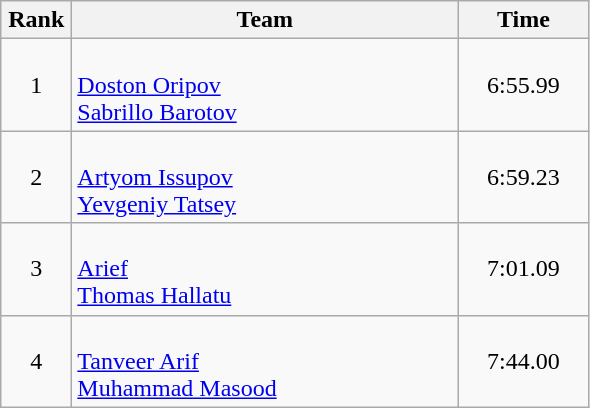<table class=wikitable style="text-align:center">
<tr>
<th width=40>Rank</th>
<th width=250>Team</th>
<th width=80>Time</th>
</tr>
<tr>
<td>1</td>
<td align=left><br><a href='#'>Doston Oripov</a><br><a href='#'>Sabrillo Barotov</a></td>
<td>6:55.99</td>
</tr>
<tr>
<td>2</td>
<td align=left><br><a href='#'>Artyom Issupov</a><br><a href='#'>Yevgeniy Tatsey</a></td>
<td>6:59.23</td>
</tr>
<tr>
<td>3</td>
<td align=left><br><a href='#'>Arief</a><br><a href='#'>Thomas Hallatu</a></td>
<td>7:01.09</td>
</tr>
<tr>
<td>4</td>
<td align=left><br><a href='#'>Tanveer Arif</a><br><a href='#'>Muhammad Masood</a></td>
<td>7:44.00</td>
</tr>
</table>
